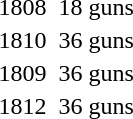<table>
<tr>
<td>1808</td>
<td></td>
<td>18 guns</td>
</tr>
<tr>
<td>1810</td>
<td></td>
<td>36 guns</td>
</tr>
<tr>
<td>1809</td>
<td></td>
<td>36 guns</td>
</tr>
<tr>
<td>1812</td>
<td></td>
<td>36 guns</td>
</tr>
</table>
